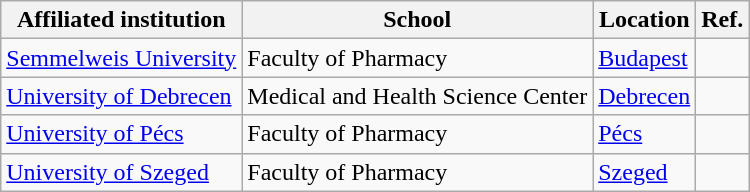<table class="wikitable sortable">
<tr>
<th>Affiliated institution</th>
<th>School</th>
<th>Location</th>
<th>Ref.</th>
</tr>
<tr>
<td><a href='#'>Semmelweis University</a></td>
<td>Faculty of Pharmacy</td>
<td><a href='#'>Budapest</a></td>
<td></td>
</tr>
<tr>
<td><a href='#'>University of Debrecen</a></td>
<td>Medical and Health Science Center</td>
<td><a href='#'>Debrecen</a></td>
<td></td>
</tr>
<tr>
<td><a href='#'>University of Pécs</a></td>
<td>Faculty of Pharmacy</td>
<td><a href='#'>Pécs</a></td>
<td></td>
</tr>
<tr>
<td><a href='#'>University of Szeged</a></td>
<td>Faculty of Pharmacy</td>
<td><a href='#'>Szeged</a></td>
<td></td>
</tr>
</table>
